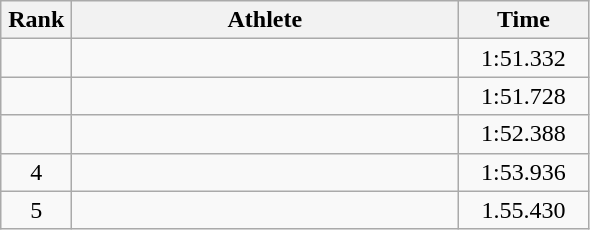<table class=wikitable style="text-align:center">
<tr>
<th width=40>Rank</th>
<th width=250>Athlete</th>
<th width=80>Time</th>
</tr>
<tr>
<td></td>
<td align=left></td>
<td>1:51.332</td>
</tr>
<tr>
<td></td>
<td align=left></td>
<td>1:51.728</td>
</tr>
<tr>
<td></td>
<td align=left></td>
<td>1:52.388</td>
</tr>
<tr>
<td>4</td>
<td align=left></td>
<td>1:53.936</td>
</tr>
<tr>
<td>5</td>
<td align=left></td>
<td>1.55.430</td>
</tr>
</table>
